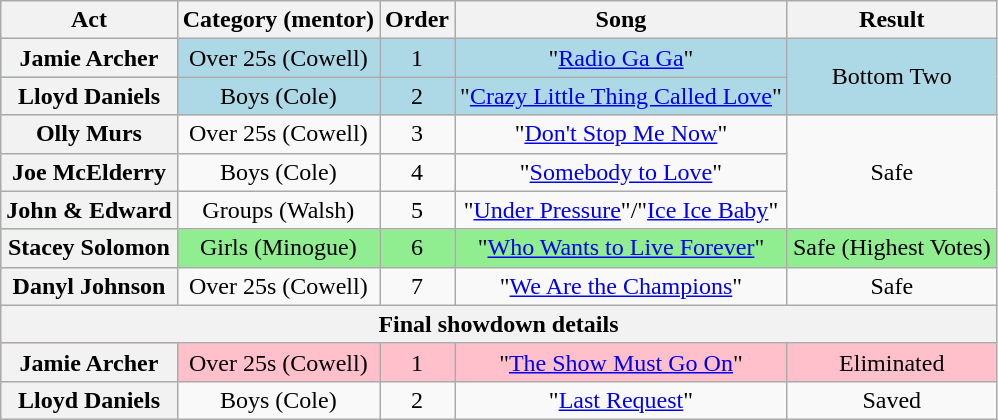<table class="wikitable plainrowheaders" style="text-align:center;">
<tr>
<th scope="col">Act</th>
<th scope="col">Category (mentor)</th>
<th scope="col">Order</th>
<th scope="col">Song</th>
<th scope="col">Result</th>
</tr>
<tr style="background: lightblue">
<th scope="row">Jamie Archer</th>
<td>Over 25s (Cowell)</td>
<td>1</td>
<td>"<a href='#'>Radio Ga Ga</a>"</td>
<td rowspan=2>Bottom Two</td>
</tr>
<tr style="background: lightblue">
<th scope="row">Lloyd Daniels</th>
<td>Boys (Cole)</td>
<td>2</td>
<td>"<a href='#'>Crazy Little Thing Called Love</a>"</td>
</tr>
<tr>
<th scope="row">Olly Murs</th>
<td>Over 25s (Cowell)</td>
<td>3</td>
<td>"<a href='#'>Don't Stop Me Now</a>"</td>
<td rowspan=3>Safe</td>
</tr>
<tr>
<th scope="row">Joe McElderry</th>
<td>Boys (Cole)</td>
<td>4</td>
<td>"<a href='#'>Somebody to Love</a>"</td>
</tr>
<tr>
<th scope="row">John & Edward</th>
<td>Groups (Walsh)</td>
<td>5</td>
<td>"<a href='#'>Under Pressure</a>"/"<a href='#'>Ice Ice Baby</a>"</td>
</tr>
<tr style="background:lightgreen;">
<th scope="row">Stacey Solomon</th>
<td>Girls (Minogue)</td>
<td>6</td>
<td>"<a href='#'>Who Wants to Live Forever</a>"</td>
<td>Safe (Highest Votes)</td>
</tr>
<tr>
<th scope="row">Danyl Johnson</th>
<td>Over 25s (Cowell)</td>
<td>7</td>
<td>"<a href='#'>We Are the Champions</a>"</td>
<td>Safe</td>
</tr>
<tr>
<th colspan=5>Final showdown details</th>
</tr>
<tr style="background: pink">
<th scope="row">Jamie Archer</th>
<td>Over 25s (Cowell)</td>
<td>1</td>
<td>"<a href='#'>The Show Must Go On</a>"</td>
<td>Eliminated</td>
</tr>
<tr>
<th scope="row">Lloyd Daniels</th>
<td>Boys (Cole)</td>
<td>2</td>
<td>"<a href='#'>Last Request</a>"</td>
<td>Saved</td>
</tr>
</table>
